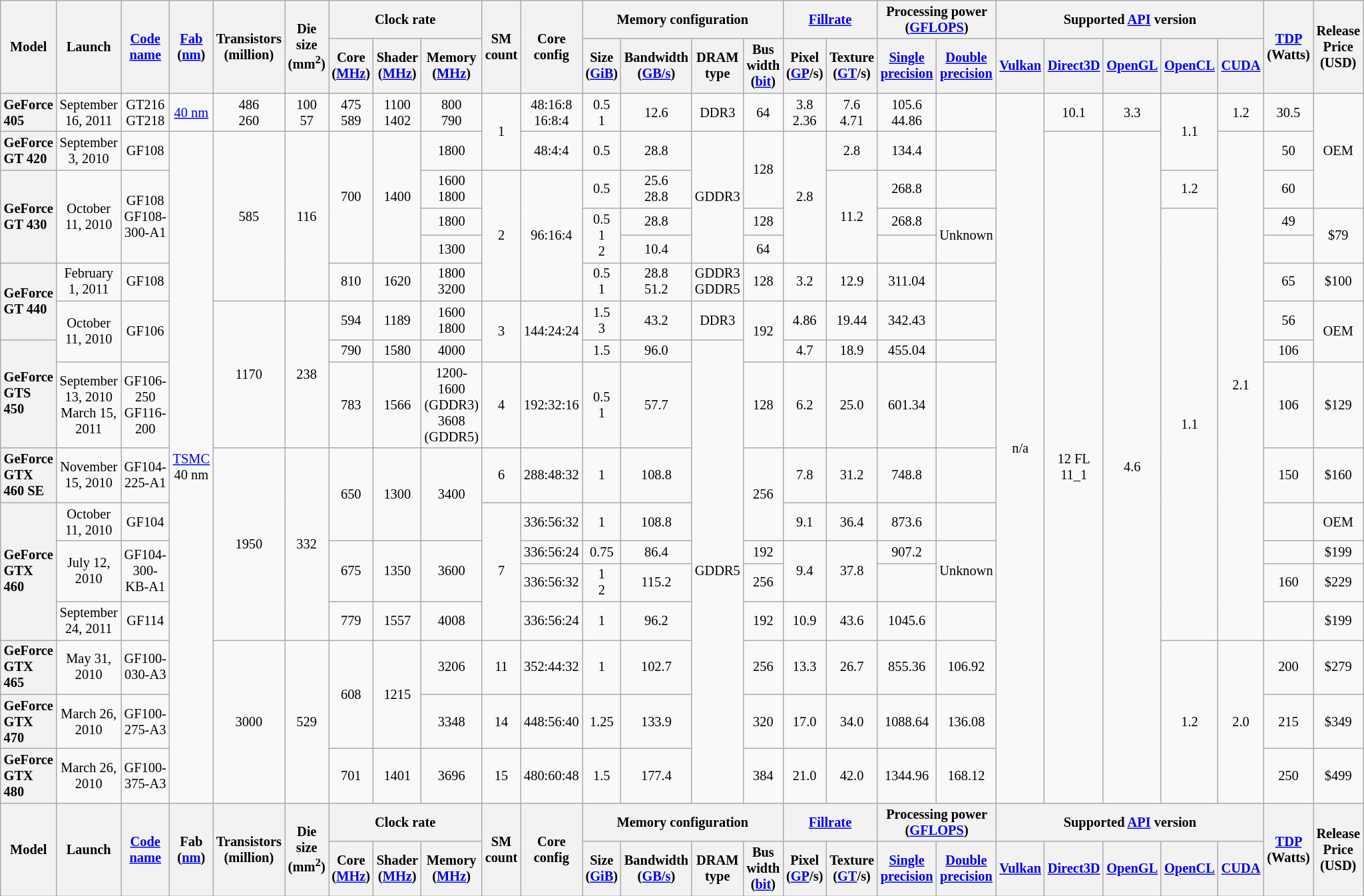<table class="mw-datatable wikitable sortable sort-under" style="font-size:85%; text-align:center;">
<tr>
<th rowspan="2">Model</th>
<th rowspan="2">Launch</th>
<th rowspan="2"><a href='#'>Code name</a></th>
<th rowspan="2"><a href='#'>Fab</a> (<a href='#'>nm</a>)</th>
<th rowspan="2">Transistors (million)</th>
<th rowspan="2">Die size (mm<sup>2</sup>)</th>
<th colspan="3">Clock rate</th>
<th rowspan="2">SM count</th>
<th rowspan="2">Core config</th>
<th colspan="4">Memory configuration</th>
<th colspan="2"><a href='#'>Fillrate</a></th>
<th colspan="2">Processing power (<a href='#'>GFLOPS</a>)</th>
<th colspan="5">Supported <a href='#'>API</a> version</th>
<th rowspan="2"><a href='#'>TDP</a> (Watts)</th>
<th rowspan="2">Release Price (USD)</th>
</tr>
<tr>
<th>Core (<a href='#'>MHz</a>)</th>
<th>Shader (<a href='#'>MHz</a>)</th>
<th>Memory (<a href='#'>MHz</a>)</th>
<th>Size (<a href='#'>GiB</a>)</th>
<th>Bandwidth (<a href='#'>GB/s</a>)</th>
<th>DRAM type</th>
<th>Bus width (<a href='#'>bit</a>)</th>
<th>Pixel (<a href='#'>GP</a>/s)</th>
<th>Texture (<a href='#'>GT</a>/s)</th>
<th><a href='#'>Single precision</a></th>
<th><a href='#'>Double precision</a></th>
<th><a href='#'>Vulkan</a></th>
<th><a href='#'>Direct3D</a></th>
<th><a href='#'>OpenGL</a></th>
<th><a href='#'>OpenCL</a></th>
<th><a href='#'>CUDA</a></th>
</tr>
<tr>
<th style="text-align:left;">GeForce 405</th>
<td>September 16, 2011</td>
<td>GT216<br>GT218</td>
<td><a href='#'>40 nm</a></td>
<td>486<br>260</td>
<td>100<br>57</td>
<td>475<br>589</td>
<td>1100<br>1402</td>
<td>800<br>790</td>
<td rowspan="2">1</td>
<td>48:16:8<br>16:8:4</td>
<td>0.5<br>1</td>
<td>12.6</td>
<td>DDR3</td>
<td>64</td>
<td>3.8<br>2.36</td>
<td>7.6<br>4.71</td>
<td>105.6<br>44.86</td>
<td></td>
<td rowspan="17">n/a</td>
<td>10.1</td>
<td>3.3</td>
<td rowspan="2">1.1</td>
<td>1.2</td>
<td>30.5</td>
<td rowspan="3">OEM</td>
</tr>
<tr>
<th style="text-align:left;">GeForce GT 420</th>
<td>September 3, 2010</td>
<td>GF108</td>
<td rowspan="16"><a href='#'>TSMC</a> 40 nm</td>
<td rowspan="5">585</td>
<td rowspan="5">116</td>
<td rowspan="4">700</td>
<td rowspan="4">1400</td>
<td>1800</td>
<td>48:4:4</td>
<td>0.5</td>
<td>28.8</td>
<td rowspan="4">GDDR3</td>
<td rowspan="2">128</td>
<td rowspan="4">2.8</td>
<td>2.8</td>
<td>134.4</td>
<td></td>
<td rowspan="16">12 FL 11_1</td>
<td rowspan="16">4.6</td>
<td rowspan="13">2.1</td>
<td>50</td>
</tr>
<tr>
<th rowspan="3" style="text-align:left;">GeForce GT 430</th>
<td rowspan="3">October 11, 2010</td>
<td rowspan="3">GF108<br>GF108-300-A1</td>
<td>1600<br>1800</td>
<td rowspan="4">2</td>
<td rowspan="4">96:16:4</td>
<td>0.5</td>
<td>25.6<br>28.8</td>
<td rowspan="3">11.2</td>
<td>268.8</td>
<td></td>
<td>1.2</td>
<td>60</td>
</tr>
<tr>
<td>1800</td>
<td rowspan="2">0.5<br>1<br>2</td>
<td>28.8</td>
<td>128</td>
<td>268.8</td>
<td rowspan="2">Unknown</td>
<td rowspan="11">1.1</td>
<td>49</td>
<td rowspan="2">$79</td>
</tr>
<tr>
<td>1300</td>
<td>10.4</td>
<td>64</td>
<td></td>
<td></td>
</tr>
<tr>
<th rowspan="2" style="text-align:left;">GeForce GT 440</th>
<td>February 1, 2011</td>
<td>GF108</td>
<td>810</td>
<td>1620</td>
<td>1800<br>3200</td>
<td>0.5<br>1</td>
<td>28.8<br>51.2</td>
<td>GDDR3<br>GDDR5</td>
<td>128</td>
<td>3.2</td>
<td>12.9</td>
<td>311.04</td>
<td></td>
<td>65</td>
<td>$100</td>
</tr>
<tr>
<td rowspan="2">October 11, 2010</td>
<td rowspan="2">GF106</td>
<td rowspan="3">1170</td>
<td rowspan="3">238</td>
<td>594</td>
<td>1189</td>
<td>1600<br>1800</td>
<td rowspan="2">3</td>
<td rowspan="2">144:24:24</td>
<td>1.5<br>3</td>
<td>43.2</td>
<td>DDR3</td>
<td rowspan="2">192</td>
<td>4.86</td>
<td>19.44</td>
<td>342.43</td>
<td></td>
<td>56</td>
<td rowspan="2">OEM</td>
</tr>
<tr>
<th rowspan="2" style="text-align:left;">GeForce GTS 450</th>
<td>790</td>
<td>1580</td>
<td>4000</td>
<td>1.5</td>
<td>96.0</td>
<td rowspan="10">GDDR5</td>
<td>4.7</td>
<td>18.9</td>
<td>455.04</td>
<td></td>
<td>106</td>
</tr>
<tr>
<td>September 13, 2010<br>March 15, 2011</td>
<td>GF106-250<br>GF116-200</td>
<td>783</td>
<td>1566</td>
<td>1200-1600 (GDDR3) <br> 3608 (GDDR5)</td>
<td>4</td>
<td>192:32:16</td>
<td>0.5<br>1</td>
<td>57.7</td>
<td>128</td>
<td>6.2</td>
<td>25.0</td>
<td>601.34</td>
<td></td>
<td>106</td>
<td>$129</td>
</tr>
<tr>
<th style="text-align:left;">GeForce GTX 460 SE</th>
<td>November 15, 2010</td>
<td>GF104-225-A1</td>
<td rowspan="5">1950</td>
<td rowspan="5">332</td>
<td rowspan="2">650</td>
<td rowspan="2">1300</td>
<td rowspan="2">3400</td>
<td>6</td>
<td>288:48:32</td>
<td>1</td>
<td>108.8</td>
<td rowspan="2">256</td>
<td>7.8</td>
<td>31.2</td>
<td>748.8</td>
<td></td>
<td>150</td>
<td>$160</td>
</tr>
<tr>
<th rowspan="4" style="text-align:left;">GeForce GTX 460</th>
<td>October 11, 2010</td>
<td>GF104</td>
<td rowspan="4">7</td>
<td>336:56:32</td>
<td>1</td>
<td>108.8</td>
<td>9.1</td>
<td>36.4</td>
<td>873.6</td>
<td></td>
<td></td>
<td>OEM</td>
</tr>
<tr>
<td rowspan="2">July 12, 2010</td>
<td rowspan="2">GF104-300-KB-A1</td>
<td rowspan="2">675</td>
<td rowspan="2">1350</td>
<td rowspan="2">3600</td>
<td>336:56:24</td>
<td>0.75</td>
<td>86.4</td>
<td>192</td>
<td rowspan="2">9.4</td>
<td rowspan="2">37.8</td>
<td>907.2</td>
<td rowspan="2">Unknown</td>
<td></td>
<td>$199</td>
</tr>
<tr>
<td>336:56:32</td>
<td>1<br>2</td>
<td>115.2</td>
<td>256</td>
<td></td>
<td>160</td>
<td>$229</td>
</tr>
<tr>
<td>September 24, 2011</td>
<td>GF114</td>
<td>779</td>
<td>1557</td>
<td>4008</td>
<td>336:56:24</td>
<td>1</td>
<td>96.2</td>
<td>192</td>
<td>10.9</td>
<td>43.6</td>
<td>1045.6</td>
<td></td>
<td></td>
<td>$199</td>
</tr>
<tr>
<th style="text-align:left;">GeForce GTX 465</th>
<td>May 31, 2010</td>
<td>GF100-030-A3</td>
<td rowspan="3">3000</td>
<td rowspan="3">529</td>
<td rowspan="2">608</td>
<td rowspan="2">1215</td>
<td>3206</td>
<td>11</td>
<td>352:44:32</td>
<td>1</td>
<td>102.7</td>
<td>256</td>
<td>13.3</td>
<td>26.7</td>
<td>855.36</td>
<td>106.92</td>
<td rowspan="3">1.2</td>
<td rowspan="3">2.0</td>
<td>200</td>
<td>$279</td>
</tr>
<tr>
<th style="text-align:left;">GeForce GTX 470</th>
<td>March 26, 2010</td>
<td>GF100-275-A3</td>
<td>3348</td>
<td>14</td>
<td>448:56:40</td>
<td>1.25</td>
<td>133.9</td>
<td>320</td>
<td>17.0</td>
<td>34.0</td>
<td>1088.64</td>
<td>136.08</td>
<td>215</td>
<td>$349</td>
</tr>
<tr>
<th style="text-align:left;">GeForce GTX 480</th>
<td>March 26, 2010</td>
<td>GF100-375-A3</td>
<td>701</td>
<td>1401</td>
<td>3696</td>
<td>15</td>
<td>480:60:48</td>
<td>1.5</td>
<td>177.4</td>
<td>384</td>
<td>21.0</td>
<td>42.0</td>
<td>1344.96</td>
<td>168.12</td>
<td>250</td>
<td>$499</td>
</tr>
<tr>
<th rowspan="2">Model</th>
<th rowspan="2">Launch</th>
<th rowspan="2"><a href='#'>Code name</a></th>
<th rowspan="2">Fab (<a href='#'>nm</a>)</th>
<th rowspan="2">Transistors (million)</th>
<th rowspan="2">Die size (mm<sup>2</sup>)</th>
<th colspan="3">Clock rate</th>
<th rowspan="2">SM count</th>
<th rowspan="2">Core config</th>
<th colspan="4">Memory configuration</th>
<th colspan="2"><a href='#'>Fillrate</a></th>
<th colspan="2">Processing power (<a href='#'>GFLOPS</a>)</th>
<th colspan="5">Supported <a href='#'>API</a> version</th>
<th rowspan="2"><a href='#'>TDP</a> (Watts)</th>
<th rowspan="2">Release Price (USD)</th>
</tr>
<tr>
<th>Core (<a href='#'>MHz</a>)</th>
<th>Shader (<a href='#'>MHz</a>)</th>
<th>Memory (<a href='#'>MHz</a>)</th>
<th>Size (<a href='#'>GiB</a>)</th>
<th>Bandwidth (<a href='#'>GB/s</a>)</th>
<th>DRAM type</th>
<th>Bus width (<a href='#'>bit</a>)</th>
<th>Pixel (<a href='#'>GP</a>/s)</th>
<th>Texture (<a href='#'>GT</a>/s)</th>
<th><a href='#'>Single precision</a></th>
<th><a href='#'>Double precision</a></th>
<th><a href='#'>Vulkan</a></th>
<th><a href='#'>Direct3D</a></th>
<th><a href='#'>OpenGL</a></th>
<th><a href='#'>OpenCL</a></th>
<th><a href='#'>CUDA</a></th>
</tr>
</table>
